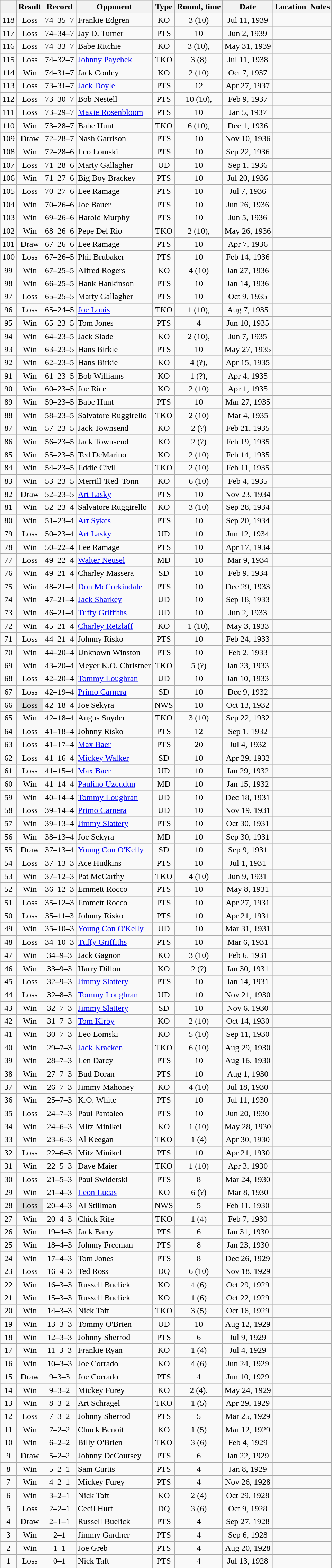<table class="wikitable mw-collapsible mw-collapsed" style="text-align:center">
<tr>
<th></th>
<th>Result</th>
<th>Record</th>
<th>Opponent</th>
<th>Type</th>
<th>Round, time</th>
<th>Date</th>
<th>Location</th>
<th>Notes</th>
</tr>
<tr>
<td>118</td>
<td>Loss</td>
<td>74–35–7 </td>
<td align=left>Frankie Edgren</td>
<td>KO</td>
<td>3 (10)</td>
<td>Jul 11, 1939</td>
<td style="text-align:left;"></td>
<td></td>
</tr>
<tr>
<td>117</td>
<td>Loss</td>
<td>74–34–7 </td>
<td align=left>Jay D. Turner</td>
<td>PTS</td>
<td>10</td>
<td>Jun 2, 1939</td>
<td style="text-align:left;"></td>
<td></td>
</tr>
<tr>
<td>116</td>
<td>Loss</td>
<td>74–33–7 </td>
<td align=left>Babe Ritchie</td>
<td>KO</td>
<td>3 (10), </td>
<td>May 31, 1939</td>
<td style="text-align:left;"></td>
<td></td>
</tr>
<tr>
<td>115</td>
<td>Loss</td>
<td>74–32–7 </td>
<td align=left><a href='#'>Johnny Paychek</a></td>
<td>TKO</td>
<td>3 (8)</td>
<td>Jul 11, 1938</td>
<td style="text-align:left;"></td>
<td></td>
</tr>
<tr>
<td>114</td>
<td>Win</td>
<td>74–31–7 </td>
<td align=left>Jack Conley</td>
<td>KO</td>
<td>2 (10)</td>
<td>Oct 7, 1937</td>
<td style="text-align:left;"></td>
<td></td>
</tr>
<tr>
<td>113</td>
<td>Loss</td>
<td>73–31–7 </td>
<td align=left><a href='#'>Jack Doyle</a></td>
<td>PTS</td>
<td>12</td>
<td>Apr 27, 1937</td>
<td style="text-align:left;"></td>
<td></td>
</tr>
<tr>
<td>112</td>
<td>Loss</td>
<td>73–30–7 </td>
<td align=left>Bob Nestell</td>
<td>PTS</td>
<td>10 (10), </td>
<td>Feb 9, 1937</td>
<td style="text-align:left;"></td>
<td></td>
</tr>
<tr>
<td>111</td>
<td>Loss</td>
<td>73–29–7 </td>
<td align=left><a href='#'>Maxie Rosenbloom</a></td>
<td>PTS</td>
<td>10</td>
<td>Jan 5, 1937</td>
<td style="text-align:left;"></td>
<td></td>
</tr>
<tr>
<td>110</td>
<td>Win</td>
<td>73–28–7 </td>
<td align=left>Babe Hunt</td>
<td>TKO</td>
<td>6 (10), </td>
<td>Dec 1, 1936</td>
<td style="text-align:left;"></td>
<td></td>
</tr>
<tr>
<td>109</td>
<td>Draw</td>
<td>72–28–7 </td>
<td align=left>Nash Garrison</td>
<td>PTS</td>
<td>10</td>
<td>Nov 10, 1936</td>
<td style="text-align:left;"></td>
<td></td>
</tr>
<tr>
<td>108</td>
<td>Win</td>
<td>72–28–6 </td>
<td align=left>Leo Lomski</td>
<td>PTS</td>
<td>10</td>
<td>Sep 22, 1936</td>
<td style="text-align:left;"></td>
<td></td>
</tr>
<tr>
<td>107</td>
<td>Loss</td>
<td>71–28–6 </td>
<td align=left>Marty Gallagher</td>
<td>UD</td>
<td>10</td>
<td>Sep 1, 1936</td>
<td style="text-align:left;"></td>
<td></td>
</tr>
<tr>
<td>106</td>
<td>Win</td>
<td>71–27–6 </td>
<td align=left>Big Boy Brackey</td>
<td>PTS</td>
<td>10</td>
<td>Jul 20, 1936</td>
<td style="text-align:left;"></td>
<td></td>
</tr>
<tr>
<td>105</td>
<td>Loss</td>
<td>70–27–6 </td>
<td align=left>Lee Ramage</td>
<td>PTS</td>
<td>10</td>
<td>Jul 7, 1936</td>
<td style="text-align:left;"></td>
<td></td>
</tr>
<tr>
<td>104</td>
<td>Win</td>
<td>70–26–6 </td>
<td align=left>Joe Bauer</td>
<td>PTS</td>
<td>10</td>
<td>Jun 26, 1936</td>
<td style="text-align:left;"></td>
<td></td>
</tr>
<tr>
<td>103</td>
<td>Win</td>
<td>69–26–6 </td>
<td align=left>Harold Murphy</td>
<td>PTS</td>
<td>10</td>
<td>Jun 5, 1936</td>
<td style="text-align:left;"></td>
<td></td>
</tr>
<tr>
<td>102</td>
<td>Win</td>
<td>68–26–6 </td>
<td align=left>Pepe Del Rio</td>
<td>TKO</td>
<td>2 (10), </td>
<td>May 26, 1936</td>
<td style="text-align:left;"></td>
<td></td>
</tr>
<tr>
<td>101</td>
<td>Draw</td>
<td>67–26–6 </td>
<td align=left>Lee Ramage</td>
<td>PTS</td>
<td>10</td>
<td>Apr 7, 1936</td>
<td style="text-align:left;"></td>
<td></td>
</tr>
<tr>
<td>100</td>
<td>Loss</td>
<td>67–26–5 </td>
<td align=left>Phil Brubaker</td>
<td>PTS</td>
<td>10</td>
<td>Feb 14, 1936</td>
<td style="text-align:left;"></td>
<td></td>
</tr>
<tr>
<td>99</td>
<td>Win</td>
<td>67–25–5 </td>
<td align=left>Alfred Rogers</td>
<td>KO</td>
<td>4 (10)</td>
<td>Jan 27, 1936</td>
<td style="text-align:left;"></td>
<td></td>
</tr>
<tr>
<td>98</td>
<td>Win</td>
<td>66–25–5 </td>
<td align=left>Hank Hankinson</td>
<td>PTS</td>
<td>10</td>
<td>Jan 14, 1936</td>
<td style="text-align:left;"></td>
<td></td>
</tr>
<tr>
<td>97</td>
<td>Loss</td>
<td>65–25–5 </td>
<td align=left>Marty Gallagher</td>
<td>PTS</td>
<td>10</td>
<td>Oct 9, 1935</td>
<td style="text-align:left;"></td>
<td></td>
</tr>
<tr>
<td>96</td>
<td>Loss</td>
<td>65–24–5 </td>
<td align=left><a href='#'>Joe Louis</a></td>
<td>TKO</td>
<td>1 (10), </td>
<td>Aug 7, 1935</td>
<td style="text-align:left;"></td>
<td></td>
</tr>
<tr>
<td>95</td>
<td>Win</td>
<td>65–23–5 </td>
<td align=left>Tom Jones</td>
<td>PTS</td>
<td>4</td>
<td>Jun 10, 1935</td>
<td style="text-align:left;"></td>
<td></td>
</tr>
<tr>
<td>94</td>
<td>Win</td>
<td>64–23–5 </td>
<td align=left>Jack Slade</td>
<td>KO</td>
<td>2 (10), </td>
<td>Jun 7, 1935</td>
<td style="text-align:left;"></td>
<td></td>
</tr>
<tr>
<td>93</td>
<td>Win</td>
<td>63–23–5 </td>
<td align=left>Hans Birkie</td>
<td>PTS</td>
<td>10</td>
<td>May 27, 1935</td>
<td style="text-align:left;"></td>
<td></td>
</tr>
<tr>
<td>92</td>
<td>Win</td>
<td>62–23–5 </td>
<td align=left>Hans Birkie</td>
<td>KO</td>
<td>4 (?), </td>
<td>Apr 15, 1935</td>
<td style="text-align:left;"></td>
<td></td>
</tr>
<tr>
<td>91</td>
<td>Win</td>
<td>61–23–5 </td>
<td align=left>Bob Williams</td>
<td>KO</td>
<td>1 (?), </td>
<td>Apr 4, 1935</td>
<td style="text-align:left;"></td>
<td></td>
</tr>
<tr>
<td>90</td>
<td>Win</td>
<td>60–23–5 </td>
<td align=left>Joe Rice</td>
<td>KO</td>
<td>2 (10)</td>
<td>Apr 1, 1935</td>
<td style="text-align:left;"></td>
<td></td>
</tr>
<tr>
<td>89</td>
<td>Win</td>
<td>59–23–5 </td>
<td align=left>Babe Hunt</td>
<td>PTS</td>
<td>10</td>
<td>Mar 27, 1935</td>
<td style="text-align:left;"></td>
<td></td>
</tr>
<tr>
<td>88</td>
<td>Win</td>
<td>58–23–5 </td>
<td align=left>Salvatore Ruggirello</td>
<td>TKO</td>
<td>2 (10)</td>
<td>Mar 4, 1935</td>
<td style="text-align:left;"></td>
<td></td>
</tr>
<tr>
<td>87</td>
<td>Win</td>
<td>57–23–5 </td>
<td align=left>Jack Townsend</td>
<td>KO</td>
<td>2 (?)</td>
<td>Feb 21, 1935</td>
<td style="text-align:left;"></td>
<td></td>
</tr>
<tr>
<td>86</td>
<td>Win</td>
<td>56–23–5 </td>
<td align=left>Jack Townsend</td>
<td>KO</td>
<td>2 (?)</td>
<td>Feb 19, 1935</td>
<td style="text-align:left;"></td>
<td></td>
</tr>
<tr>
<td>85</td>
<td>Win</td>
<td>55–23–5 </td>
<td align=left>Ted DeMarino</td>
<td>KO</td>
<td>2 (10)</td>
<td>Feb 14, 1935</td>
<td style="text-align:left;"></td>
<td></td>
</tr>
<tr>
<td>84</td>
<td>Win</td>
<td>54–23–5 </td>
<td align=left>Eddie Civil</td>
<td>TKO</td>
<td>2 (10)</td>
<td>Feb 11, 1935</td>
<td style="text-align:left;"></td>
<td></td>
</tr>
<tr>
<td>83</td>
<td>Win</td>
<td>53–23–5 </td>
<td align=left>Merrill 'Red' Tonn</td>
<td>KO</td>
<td>6 (10)</td>
<td>Feb 4, 1935</td>
<td style="text-align:left;"></td>
<td></td>
</tr>
<tr>
<td>82</td>
<td>Draw</td>
<td>52–23–5 </td>
<td align=left><a href='#'>Art Lasky</a></td>
<td>PTS</td>
<td>10</td>
<td>Nov 23, 1934</td>
<td style="text-align:left;"></td>
<td></td>
</tr>
<tr>
<td>81</td>
<td>Win</td>
<td>52–23–4 </td>
<td align=left>Salvatore Ruggirello</td>
<td>KO</td>
<td>3 (10)</td>
<td>Sep 28, 1934</td>
<td style="text-align:left;"></td>
<td></td>
</tr>
<tr>
<td>80</td>
<td>Win</td>
<td>51–23–4 </td>
<td align=left><a href='#'>Art Sykes</a></td>
<td>PTS</td>
<td>10</td>
<td>Sep 20, 1934</td>
<td style="text-align:left;"></td>
<td></td>
</tr>
<tr>
<td>79</td>
<td>Loss</td>
<td>50–23–4 </td>
<td align=left><a href='#'>Art Lasky</a></td>
<td>UD</td>
<td>10</td>
<td>Jun 12, 1934</td>
<td style="text-align:left;"></td>
<td></td>
</tr>
<tr>
<td>78</td>
<td>Win</td>
<td>50–22–4 </td>
<td align=left>Lee Ramage</td>
<td>PTS</td>
<td>10</td>
<td>Apr 17, 1934</td>
<td style="text-align:left;"></td>
<td></td>
</tr>
<tr>
<td>77</td>
<td>Loss</td>
<td>49–22–4 </td>
<td align=left><a href='#'>Walter Neusel</a></td>
<td>MD</td>
<td>10</td>
<td>Mar 9, 1934</td>
<td style="text-align:left;"></td>
<td></td>
</tr>
<tr>
<td>76</td>
<td>Win</td>
<td>49–21–4 </td>
<td align=left>Charley Massera</td>
<td>SD</td>
<td>10</td>
<td>Feb 9, 1934</td>
<td style="text-align:left;"></td>
<td></td>
</tr>
<tr>
<td>75</td>
<td>Win</td>
<td>48–21–4 </td>
<td align=left><a href='#'>Don McCorkindale</a></td>
<td>PTS</td>
<td>10</td>
<td>Dec 29, 1933</td>
<td style="text-align:left;"></td>
<td></td>
</tr>
<tr>
<td>74</td>
<td>Win</td>
<td>47–21–4 </td>
<td align=left><a href='#'>Jack Sharkey</a></td>
<td>UD</td>
<td>10</td>
<td>Sep 18, 1933</td>
<td style="text-align:left;"></td>
<td></td>
</tr>
<tr>
<td>73</td>
<td>Win</td>
<td>46–21–4 </td>
<td align=left><a href='#'>Tuffy Griffiths</a></td>
<td>UD</td>
<td>10</td>
<td>Jun 2, 1933</td>
<td style="text-align:left;"></td>
<td></td>
</tr>
<tr>
<td>72</td>
<td>Win</td>
<td>45–21–4 </td>
<td align=left><a href='#'>Charley Retzlaff</a></td>
<td>KO</td>
<td>1 (10), </td>
<td>May 3, 1933</td>
<td style="text-align:left;"></td>
<td></td>
</tr>
<tr>
<td>71</td>
<td>Loss</td>
<td>44–21–4 </td>
<td align=left>Johnny Risko</td>
<td>PTS</td>
<td>10</td>
<td>Feb 24, 1933</td>
<td style="text-align:left;"></td>
<td></td>
</tr>
<tr>
<td>70</td>
<td>Win</td>
<td>44–20–4 </td>
<td align=left>Unknown Winston</td>
<td>PTS</td>
<td>10</td>
<td>Feb 2, 1933</td>
<td style="text-align:left;"></td>
<td></td>
</tr>
<tr>
<td>69</td>
<td>Win</td>
<td>43–20–4 </td>
<td align=left>Meyer K.O. Christner</td>
<td>TKO</td>
<td>5 (?)</td>
<td>Jan 23, 1933</td>
<td style="text-align:left;"></td>
<td></td>
</tr>
<tr>
<td>68</td>
<td>Loss</td>
<td>42–20–4 </td>
<td align=left><a href='#'>Tommy Loughran</a></td>
<td>UD</td>
<td>10</td>
<td>Jan 10, 1933</td>
<td style="text-align:left;"></td>
<td></td>
</tr>
<tr>
<td>67</td>
<td>Loss</td>
<td>42–19–4 </td>
<td align=left><a href='#'>Primo Carnera</a></td>
<td>SD</td>
<td>10</td>
<td>Dec 9, 1932</td>
<td style="text-align:left;"></td>
<td></td>
</tr>
<tr>
<td>66</td>
<td style="background:#DDD">Loss</td>
<td>42–18–4 </td>
<td align=left>Joe Sekyra</td>
<td>NWS</td>
<td>10</td>
<td>Oct 13, 1932</td>
<td style="text-align:left;"></td>
<td></td>
</tr>
<tr>
<td>65</td>
<td>Win</td>
<td>42–18–4 </td>
<td align=left>Angus Snyder</td>
<td>TKO</td>
<td>3 (10)</td>
<td>Sep 22, 1932</td>
<td style="text-align:left;"></td>
<td></td>
</tr>
<tr>
<td>64</td>
<td>Loss</td>
<td>41–18–4 </td>
<td align=left>Johnny Risko</td>
<td>PTS</td>
<td>12</td>
<td>Sep 1, 1932</td>
<td style="text-align:left;"></td>
<td></td>
</tr>
<tr>
<td>63</td>
<td>Loss</td>
<td>41–17–4 </td>
<td align=left><a href='#'>Max Baer</a></td>
<td>PTS</td>
<td>20</td>
<td>Jul 4, 1932</td>
<td style="text-align:left;"></td>
<td></td>
</tr>
<tr>
<td>62</td>
<td>Loss</td>
<td>41–16–4 </td>
<td align=left><a href='#'>Mickey Walker</a></td>
<td>SD</td>
<td>10</td>
<td>Apr 29, 1932</td>
<td style="text-align:left;"></td>
<td></td>
</tr>
<tr>
<td>61</td>
<td>Loss</td>
<td>41–15–4 </td>
<td align=left><a href='#'>Max Baer</a></td>
<td>UD</td>
<td>10</td>
<td>Jan 29, 1932</td>
<td style="text-align:left;"></td>
<td></td>
</tr>
<tr>
<td>60</td>
<td>Win</td>
<td>41–14–4 </td>
<td align=left><a href='#'>Paulino Uzcudun</a></td>
<td>MD</td>
<td>10</td>
<td>Jan 15, 1932</td>
<td style="text-align:left;"></td>
<td></td>
</tr>
<tr>
<td>59</td>
<td>Win</td>
<td>40–14–4 </td>
<td align=left><a href='#'>Tommy Loughran</a></td>
<td>UD</td>
<td>10</td>
<td>Dec 18, 1931</td>
<td style="text-align:left;"></td>
<td></td>
</tr>
<tr>
<td>58</td>
<td>Loss</td>
<td>39–14–4 </td>
<td align=left><a href='#'>Primo Carnera</a></td>
<td>UD</td>
<td>10</td>
<td>Nov 19, 1931</td>
<td style="text-align:left;"></td>
<td></td>
</tr>
<tr>
<td>57</td>
<td>Win</td>
<td>39–13–4 </td>
<td align=left><a href='#'>Jimmy Slattery</a></td>
<td>PTS</td>
<td>10</td>
<td>Oct 30, 1931</td>
<td style="text-align:left;"></td>
<td></td>
</tr>
<tr>
<td>56</td>
<td>Win</td>
<td>38–13–4 </td>
<td align=left>Joe Sekyra</td>
<td>MD</td>
<td>10</td>
<td>Sep 30, 1931</td>
<td style="text-align:left;"></td>
<td></td>
</tr>
<tr>
<td>55</td>
<td>Draw</td>
<td>37–13–4 </td>
<td align=left><a href='#'>Young Con O'Kelly</a></td>
<td>SD</td>
<td>10</td>
<td>Sep 9, 1931</td>
<td style="text-align:left;"></td>
<td></td>
</tr>
<tr>
<td>54</td>
<td>Loss</td>
<td>37–13–3 </td>
<td align=left>Ace Hudkins</td>
<td>PTS</td>
<td>10</td>
<td>Jul 1, 1931</td>
<td style="text-align:left;"></td>
<td></td>
</tr>
<tr>
<td>53</td>
<td>Win</td>
<td>37–12–3 </td>
<td align=left>Pat McCarthy</td>
<td>TKO</td>
<td>4 (10)</td>
<td>Jun 9, 1931</td>
<td style="text-align:left;"></td>
<td></td>
</tr>
<tr>
<td>52</td>
<td>Win</td>
<td>36–12–3 </td>
<td align=left>Emmett Rocco</td>
<td>PTS</td>
<td>10</td>
<td>May 8, 1931</td>
<td style="text-align:left;"></td>
<td></td>
</tr>
<tr>
<td>51</td>
<td>Loss</td>
<td>35–12–3 </td>
<td align=left>Emmett Rocco</td>
<td>PTS</td>
<td>10</td>
<td>Apr 27, 1931</td>
<td style="text-align:left;"></td>
<td></td>
</tr>
<tr>
<td>50</td>
<td>Loss</td>
<td>35–11–3 </td>
<td align=left>Johnny Risko</td>
<td>PTS</td>
<td>10</td>
<td>Apr 21, 1931</td>
<td style="text-align:left;"></td>
<td></td>
</tr>
<tr>
<td>49</td>
<td>Win</td>
<td>35–10–3 </td>
<td align=left><a href='#'>Young Con O'Kelly</a></td>
<td>UD</td>
<td>10</td>
<td>Mar 31, 1931</td>
<td style="text-align:left;"></td>
<td></td>
</tr>
<tr>
<td>48</td>
<td>Loss</td>
<td>34–10–3 </td>
<td align=left><a href='#'>Tuffy Griffiths</a></td>
<td>PTS</td>
<td>10</td>
<td>Mar 6, 1931</td>
<td style="text-align:left;"></td>
<td></td>
</tr>
<tr>
<td>47</td>
<td>Win</td>
<td>34–9–3 </td>
<td align=left>Jack Gagnon</td>
<td>KO</td>
<td>3 (10)</td>
<td>Feb 6, 1931</td>
<td style="text-align:left;"></td>
<td></td>
</tr>
<tr>
<td>46</td>
<td>Win</td>
<td>33–9–3 </td>
<td align=left>Harry Dillon</td>
<td>KO</td>
<td>2 (?)</td>
<td>Jan 30, 1931</td>
<td style="text-align:left;"></td>
<td></td>
</tr>
<tr>
<td>45</td>
<td>Loss</td>
<td>32–9–3 </td>
<td align=left><a href='#'>Jimmy Slattery</a></td>
<td>PTS</td>
<td>10</td>
<td>Jan 14, 1931</td>
<td style="text-align:left;"></td>
<td></td>
</tr>
<tr>
<td>44</td>
<td>Loss</td>
<td>32–8–3 </td>
<td align=left><a href='#'>Tommy Loughran</a></td>
<td>UD</td>
<td>10</td>
<td>Nov 21, 1930</td>
<td style="text-align:left;"></td>
<td></td>
</tr>
<tr>
<td>43</td>
<td>Win</td>
<td>32–7–3 </td>
<td align=left><a href='#'>Jimmy Slattery</a></td>
<td>SD</td>
<td>10</td>
<td>Nov 6, 1930</td>
<td style="text-align:left;"></td>
<td></td>
</tr>
<tr>
<td>42</td>
<td>Win</td>
<td>31–7–3 </td>
<td align=left><a href='#'>Tom Kirby</a></td>
<td>KO</td>
<td>2 (10)</td>
<td>Oct 14, 1930</td>
<td style="text-align:left;"></td>
<td></td>
</tr>
<tr>
<td>41</td>
<td>Win</td>
<td>30–7–3 </td>
<td align=left>Leo Lomski</td>
<td>KO</td>
<td>5 (10)</td>
<td>Sep 11, 1930</td>
<td style="text-align:left;"></td>
<td></td>
</tr>
<tr>
<td>40</td>
<td>Win</td>
<td>29–7–3 </td>
<td align=left><a href='#'>Jack Kracken</a></td>
<td>TKO</td>
<td>6 (10)</td>
<td>Aug 29, 1930</td>
<td style="text-align:left;"></td>
<td></td>
</tr>
<tr>
<td>39</td>
<td>Win</td>
<td>28–7–3 </td>
<td align=left>Len Darcy</td>
<td>PTS</td>
<td>10</td>
<td>Aug 16, 1930</td>
<td style="text-align:left;"></td>
<td></td>
</tr>
<tr>
<td>38</td>
<td>Win</td>
<td>27–7–3 </td>
<td align=left>Bud Doran</td>
<td>PTS</td>
<td>10</td>
<td>Aug 1, 1930</td>
<td style="text-align:left;"></td>
<td></td>
</tr>
<tr>
<td>37</td>
<td>Win</td>
<td>26–7–3 </td>
<td align=left>Jimmy Mahoney</td>
<td>KO</td>
<td>4 (10)</td>
<td>Jul 18, 1930</td>
<td style="text-align:left;"></td>
<td></td>
</tr>
<tr>
<td>36</td>
<td>Win</td>
<td>25–7–3 </td>
<td align=left>K.O. White</td>
<td>PTS</td>
<td>10</td>
<td>Jul 11, 1930</td>
<td style="text-align:left;"></td>
<td></td>
</tr>
<tr>
<td>35</td>
<td>Loss</td>
<td>24–7–3 </td>
<td align=left>Paul Pantaleo</td>
<td>PTS</td>
<td>10</td>
<td>Jun 20, 1930</td>
<td style="text-align:left;"></td>
<td></td>
</tr>
<tr>
<td>34</td>
<td>Win</td>
<td>24–6–3 </td>
<td align=left>Mitz Minikel</td>
<td>KO</td>
<td>1 (10)</td>
<td>May 28, 1930</td>
<td style="text-align:left;"></td>
<td></td>
</tr>
<tr>
<td>33</td>
<td>Win</td>
<td>23–6–3 </td>
<td align=left>Al Keegan</td>
<td>TKO</td>
<td>1 (4)</td>
<td>Apr 30, 1930</td>
<td style="text-align:left;"></td>
<td></td>
</tr>
<tr>
<td>32</td>
<td>Loss</td>
<td>22–6–3 </td>
<td align=left>Mitz Minikel</td>
<td>PTS</td>
<td>10</td>
<td>Apr 21, 1930</td>
<td style="text-align:left;"></td>
<td></td>
</tr>
<tr>
<td>31</td>
<td>Win</td>
<td>22–5–3 </td>
<td align=left>Dave Maier</td>
<td>TKO</td>
<td>1 (10)</td>
<td>Apr 3, 1930</td>
<td style="text-align:left;"></td>
<td></td>
</tr>
<tr>
<td>30</td>
<td>Loss</td>
<td>21–5–3 </td>
<td align=left>Paul Swiderski</td>
<td>PTS</td>
<td>8</td>
<td>Mar 24, 1930</td>
<td style="text-align:left;"></td>
<td></td>
</tr>
<tr>
<td>29</td>
<td>Win</td>
<td>21–4–3 </td>
<td align=left><a href='#'>Leon Lucas</a></td>
<td>KO</td>
<td>6 (?)</td>
<td>Mar 8, 1930</td>
<td style="text-align:left;"></td>
<td></td>
</tr>
<tr>
<td>28</td>
<td style="background:#DDD">Loss</td>
<td>20–4–3 </td>
<td align=left>Al Stillman</td>
<td>NWS</td>
<td>5</td>
<td>Feb 11, 1930</td>
<td style="text-align:left;"></td>
<td></td>
</tr>
<tr>
<td>27</td>
<td>Win</td>
<td>20–4–3</td>
<td align=left>Chick Rife</td>
<td>TKO</td>
<td>1 (4)</td>
<td>Feb 7, 1930</td>
<td style="text-align:left;"></td>
<td></td>
</tr>
<tr>
<td>26</td>
<td>Win</td>
<td>19–4–3</td>
<td align=left>Jack Barry</td>
<td>PTS</td>
<td>6</td>
<td>Jan 31, 1930</td>
<td style="text-align:left;"></td>
<td></td>
</tr>
<tr>
<td>25</td>
<td>Win</td>
<td>18–4–3</td>
<td align=left>Johnny Freeman</td>
<td>PTS</td>
<td>8</td>
<td>Jan 23, 1930</td>
<td style="text-align:left;"></td>
<td></td>
</tr>
<tr>
<td>24</td>
<td>Win</td>
<td>17–4–3</td>
<td align=left>Tom Jones</td>
<td>PTS</td>
<td>8</td>
<td>Dec 26, 1929</td>
<td style="text-align:left;"></td>
<td></td>
</tr>
<tr>
<td>23</td>
<td>Loss</td>
<td>16–4–3</td>
<td align=left>Ted Ross</td>
<td>DQ</td>
<td>6 (10)</td>
<td>Nov 18, 1929</td>
<td style="text-align:left;"></td>
<td style="text-align:left;"></td>
</tr>
<tr>
<td>22</td>
<td>Win</td>
<td>16–3–3</td>
<td align=left>Russell Buelick</td>
<td>KO</td>
<td>4 (6)</td>
<td>Oct 29, 1929</td>
<td style="text-align:left;"></td>
<td></td>
</tr>
<tr>
<td>21</td>
<td>Win</td>
<td>15–3–3</td>
<td align=left>Russell Buelick</td>
<td>KO</td>
<td>1 (6)</td>
<td>Oct 22, 1929</td>
<td style="text-align:left;"></td>
<td></td>
</tr>
<tr>
<td>20</td>
<td>Win</td>
<td>14–3–3</td>
<td align=left>Nick Taft</td>
<td>TKO</td>
<td>3 (5)</td>
<td>Oct 16, 1929</td>
<td style="text-align:left;"></td>
<td></td>
</tr>
<tr>
<td>19</td>
<td>Win</td>
<td>13–3–3</td>
<td align=left>Tommy O'Brien</td>
<td>UD</td>
<td>10</td>
<td>Aug 12, 1929</td>
<td style="text-align:left;"></td>
<td></td>
</tr>
<tr>
<td>18</td>
<td>Win</td>
<td>12–3–3</td>
<td align=left>Johnny Sherrod</td>
<td>PTS</td>
<td>6</td>
<td>Jul 9, 1929</td>
<td style="text-align:left;"></td>
<td></td>
</tr>
<tr>
<td>17</td>
<td>Win</td>
<td>11–3–3</td>
<td align=left>Frankie Ryan</td>
<td>KO</td>
<td>1 (4)</td>
<td>Jul 4, 1929</td>
<td style="text-align:left;"></td>
<td></td>
</tr>
<tr>
<td>16</td>
<td>Win</td>
<td>10–3–3</td>
<td align=left>Joe Corrado</td>
<td>KO</td>
<td>4 (6)</td>
<td>Jun 24, 1929</td>
<td style="text-align:left;"></td>
<td></td>
</tr>
<tr>
<td>15</td>
<td>Draw</td>
<td>9–3–3</td>
<td align=left>Joe Corrado</td>
<td>PTS</td>
<td>4</td>
<td>Jun 10, 1929</td>
<td style="text-align:left;"></td>
<td></td>
</tr>
<tr>
<td>14</td>
<td>Win</td>
<td>9–3–2</td>
<td align=left>Mickey Furey</td>
<td>KO</td>
<td>2 (4), </td>
<td>May 24, 1929</td>
<td style="text-align:left;"></td>
<td></td>
</tr>
<tr>
<td>13</td>
<td>Win</td>
<td>8–3–2</td>
<td align=left>Art Schragel</td>
<td>TKO</td>
<td>1 (5)</td>
<td>Apr 29, 1929</td>
<td style="text-align:left;"></td>
<td></td>
</tr>
<tr>
<td>12</td>
<td>Loss</td>
<td>7–3–2</td>
<td align=left>Johnny Sherrod</td>
<td>PTS</td>
<td>5</td>
<td>Mar 25, 1929</td>
<td style="text-align:left;"></td>
<td></td>
</tr>
<tr>
<td>11</td>
<td>Win</td>
<td>7–2–2</td>
<td align=left>Chuck Benoit</td>
<td>KO</td>
<td>1 (5)</td>
<td>Mar 12, 1929</td>
<td style="text-align:left;"></td>
<td></td>
</tr>
<tr>
<td>10</td>
<td>Win</td>
<td>6–2–2</td>
<td align=left>Billy O'Brien</td>
<td>TKO</td>
<td>3 (6)</td>
<td>Feb 4, 1929</td>
<td style="text-align:left;"></td>
<td></td>
</tr>
<tr>
<td>9</td>
<td>Draw</td>
<td>5–2–2</td>
<td align=left>Johnny DeCoursey</td>
<td>PTS</td>
<td>6</td>
<td>Jan 22, 1929</td>
<td style="text-align:left;"></td>
<td></td>
</tr>
<tr>
<td>8</td>
<td>Win</td>
<td>5–2–1</td>
<td align=left>Sam Curtis</td>
<td>PTS</td>
<td>4</td>
<td>Jan 8, 1929</td>
<td style="text-align:left;"></td>
<td></td>
</tr>
<tr>
<td>7</td>
<td>Win</td>
<td>4–2–1</td>
<td align=left>Mickey Furey</td>
<td>PTS</td>
<td>4</td>
<td>Nov 26, 1928</td>
<td style="text-align:left;"></td>
<td></td>
</tr>
<tr>
<td>6</td>
<td>Win</td>
<td>3–2–1</td>
<td align=left>Nick Taft</td>
<td>KO</td>
<td>2 (4)</td>
<td>Oct 29, 1928</td>
<td style="text-align:left;"></td>
<td></td>
</tr>
<tr>
<td>5</td>
<td>Loss</td>
<td>2–2–1</td>
<td align=left>Cecil Hurt</td>
<td>DQ</td>
<td>3 (6)</td>
<td>Oct 9, 1928</td>
<td style="text-align:left;"></td>
<td></td>
</tr>
<tr>
<td>4</td>
<td>Draw</td>
<td>2–1–1</td>
<td align=left>Russell Buelick</td>
<td>PTS</td>
<td>4</td>
<td>Sep 27, 1928</td>
<td style="text-align:left;"></td>
<td></td>
</tr>
<tr>
<td>3</td>
<td>Win</td>
<td>2–1</td>
<td align=left>Jimmy Gardner</td>
<td>PTS</td>
<td>4</td>
<td>Sep 6, 1928</td>
<td style="text-align:left;"></td>
<td></td>
</tr>
<tr>
<td>2</td>
<td>Win</td>
<td>1–1</td>
<td align=left>Joe Greb</td>
<td>PTS</td>
<td>4</td>
<td>Aug 20, 1928</td>
<td style="text-align:left;"></td>
<td></td>
</tr>
<tr>
<td>1</td>
<td>Loss</td>
<td>0–1</td>
<td align=left>Nick Taft</td>
<td>PTS</td>
<td>4</td>
<td>Jul 13, 1928</td>
<td style="text-align:left;"></td>
<td></td>
</tr>
<tr>
</tr>
</table>
